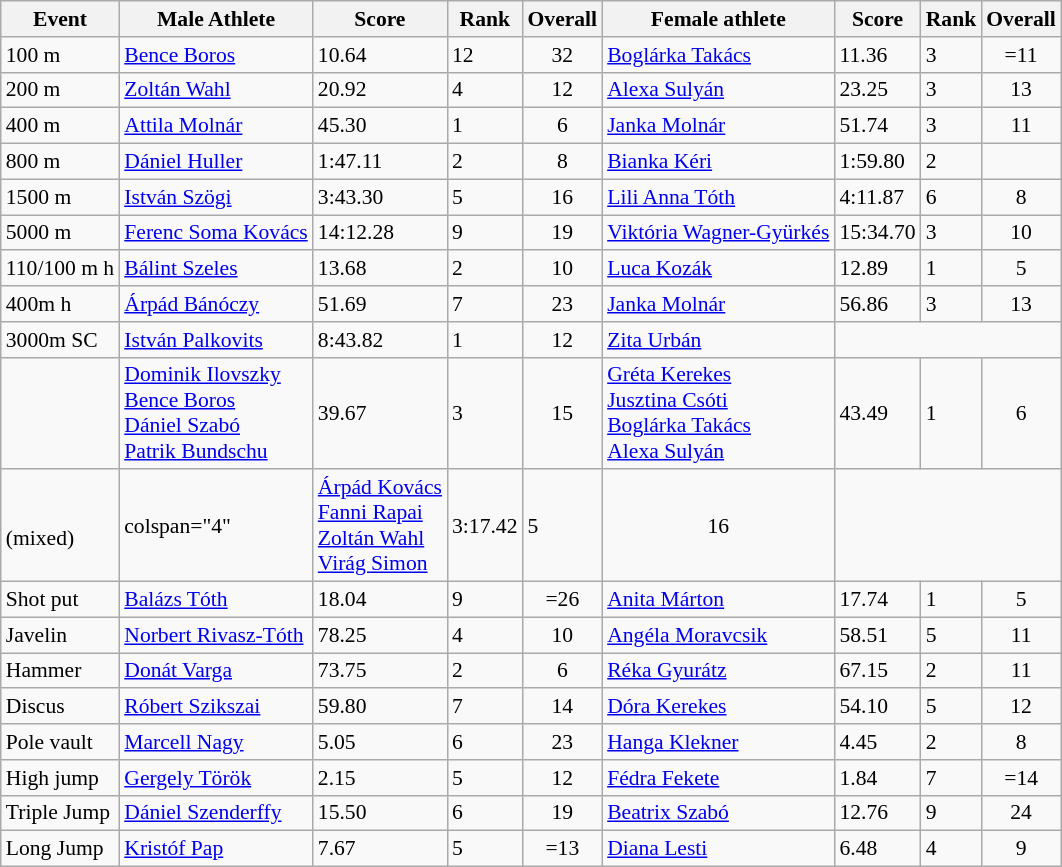<table class="wikitable" style="text-align:left; font-size:90%">
<tr>
<th>Event</th>
<th>Male Athlete</th>
<th>Score</th>
<th>Rank</th>
<th>Overall</th>
<th>Female athlete</th>
<th>Score</th>
<th>Rank</th>
<th>Overall</th>
</tr>
<tr>
<td align="left">100 m</td>
<td><a href='#'>Bence Boros</a></td>
<td>10.64</td>
<td>12</td>
<td align=center>32</td>
<td><a href='#'>Boglárka Takács</a></td>
<td>11.36</td>
<td>3</td>
<td align=center>=11</td>
</tr>
<tr>
<td>200 m</td>
<td><a href='#'>Zoltán Wahl</a></td>
<td>20.92</td>
<td>4</td>
<td align=center>12</td>
<td><a href='#'>Alexa Sulyán</a></td>
<td>23.25</td>
<td>3</td>
<td align=center>13</td>
</tr>
<tr>
<td>400 m</td>
<td><a href='#'>Attila Molnár</a></td>
<td>45.30</td>
<td>1</td>
<td align=center>6</td>
<td><a href='#'>Janka Molnár</a></td>
<td>51.74</td>
<td>3</td>
<td align=center>11</td>
</tr>
<tr>
<td>800 m</td>
<td><a href='#'>Dániel Huller</a></td>
<td>1:47.11</td>
<td>2</td>
<td align=center>8</td>
<td><a href='#'>Bianka Kéri</a></td>
<td>1:59.80</td>
<td>2</td>
<td align=center></td>
</tr>
<tr>
<td>1500 m</td>
<td><a href='#'>István Szögi</a></td>
<td>3:43.30</td>
<td>5</td>
<td align=center>16</td>
<td><a href='#'>Lili Anna Tóth</a></td>
<td>4:11.87</td>
<td>6</td>
<td align=center>8</td>
</tr>
<tr>
<td>5000 m</td>
<td><a href='#'>Ferenc Soma Kovács</a></td>
<td>14:12.28</td>
<td>9</td>
<td align=center>19</td>
<td><a href='#'>Viktória Wagner-Gyürkés</a></td>
<td>15:34.70</td>
<td>3</td>
<td align=center>10</td>
</tr>
<tr>
<td>110/100 m h</td>
<td><a href='#'>Bálint Szeles</a></td>
<td>13.68</td>
<td>2</td>
<td align=center>10</td>
<td><a href='#'>Luca Kozák</a></td>
<td>12.89</td>
<td>1</td>
<td align=center>5</td>
</tr>
<tr>
<td>400m h</td>
<td><a href='#'>Árpád Bánóczy</a></td>
<td>51.69</td>
<td>7</td>
<td align=center>23</td>
<td><a href='#'>Janka Molnár</a></td>
<td>56.86</td>
<td>3</td>
<td align=center>13</td>
</tr>
<tr>
<td>3000m SC</td>
<td><a href='#'>István Palkovits</a></td>
<td>8:43.82</td>
<td>1</td>
<td align=center>12</td>
<td><a href='#'>Zita Urbán</a></td>
<td colspan=3 align=center></td>
</tr>
<tr>
<td></td>
<td><a href='#'>Dominik Ilovszky</a><br><a href='#'>Bence Boros</a><br><a href='#'>Dániel Szabó</a><br><a href='#'>Patrik Bundschu</a></td>
<td>39.67</td>
<td>3</td>
<td align=center>15</td>
<td><a href='#'>Gréta Kerekes</a><br><a href='#'>Jusztina Csóti</a><br><a href='#'>Boglárka Takács</a><br><a href='#'>Alexa Sulyán</a></td>
<td>43.49</td>
<td>1</td>
<td align=center>6</td>
</tr>
<tr>
<td><br>(mixed)</td>
<td>colspan="4" </td>
<td><a href='#'>Árpád Kovács</a><br><a href='#'>Fanni Rapai</a><br><a href='#'>Zoltán Wahl</a><br><a href='#'>Virág Simon</a></td>
<td>3:17.42</td>
<td>5</td>
<td align=center>16</td>
</tr>
<tr>
<td>Shot put</td>
<td><a href='#'>Balázs Tóth</a></td>
<td>18.04</td>
<td>9</td>
<td align=center>=26</td>
<td><a href='#'>Anita Márton</a></td>
<td>17.74</td>
<td>1</td>
<td align=center>5</td>
</tr>
<tr>
<td>Javelin</td>
<td><a href='#'>Norbert Rivasz-Tóth</a></td>
<td>78.25</td>
<td>4</td>
<td align=center>10</td>
<td><a href='#'>Angéla Moravcsik</a></td>
<td>58.51</td>
<td>5</td>
<td align=center>11</td>
</tr>
<tr>
<td>Hammer</td>
<td><a href='#'>Donát Varga</a></td>
<td>73.75</td>
<td>2</td>
<td align=center>6</td>
<td><a href='#'>Réka Gyurátz</a></td>
<td>67.15</td>
<td>2</td>
<td align=center>11</td>
</tr>
<tr>
<td>Discus</td>
<td><a href='#'>Róbert Szikszai</a></td>
<td>59.80</td>
<td>7</td>
<td align=center>14</td>
<td><a href='#'>Dóra Kerekes</a></td>
<td>54.10</td>
<td>5</td>
<td align=center>12</td>
</tr>
<tr>
<td>Pole vault</td>
<td><a href='#'>Marcell Nagy</a></td>
<td>5.05</td>
<td>6</td>
<td align=center>23</td>
<td><a href='#'>Hanga Klekner</a></td>
<td>4.45</td>
<td>2</td>
<td align=center>8</td>
</tr>
<tr>
<td>High jump</td>
<td><a href='#'>Gergely Török</a></td>
<td>2.15</td>
<td>5</td>
<td align=center>12</td>
<td><a href='#'>Fédra Fekete</a></td>
<td>1.84</td>
<td>7</td>
<td align=center>=14</td>
</tr>
<tr>
<td>Triple Jump</td>
<td><a href='#'>Dániel Szenderffy</a></td>
<td>15.50</td>
<td>6</td>
<td align=center>19</td>
<td><a href='#'>Beatrix Szabó</a></td>
<td>12.76</td>
<td>9</td>
<td align=center>24</td>
</tr>
<tr>
<td>Long Jump</td>
<td><a href='#'>Kristóf Pap</a></td>
<td>7.67</td>
<td>5</td>
<td align=center>=13</td>
<td><a href='#'>Diana Lesti</a></td>
<td>6.48</td>
<td>4</td>
<td align=center>9</td>
</tr>
</table>
